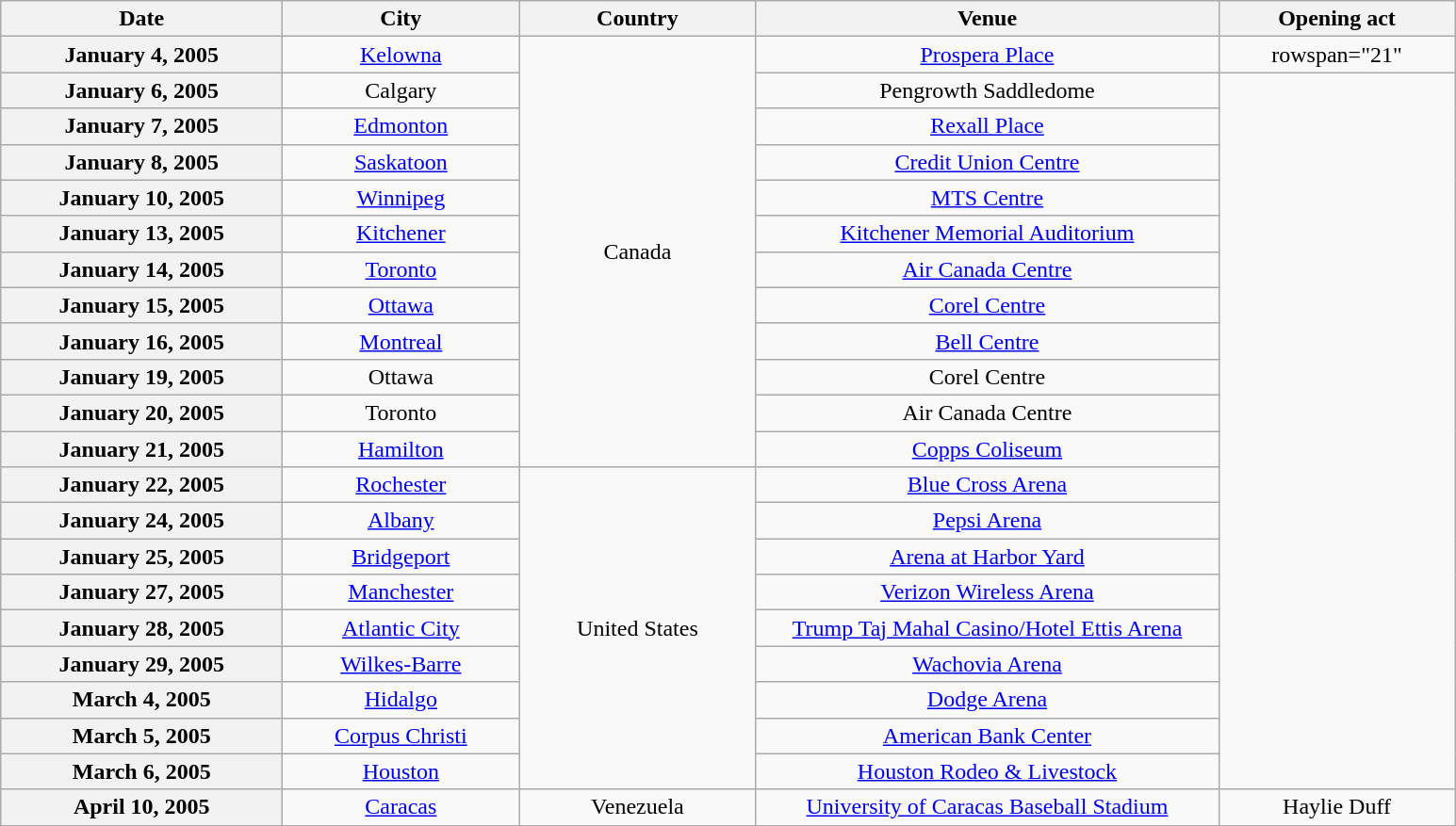<table class="wikitable plainrowheaders" style="text-align:center;">
<tr>
<th scope="col" style="width:12em;">Date</th>
<th scope="col" style="width:10em;">City</th>
<th scope="col" style="width:10em;">Country</th>
<th scope="col" style="width:20em;">Venue</th>
<th scope="col" style="width:10em;">Opening act</th>
</tr>
<tr>
<th scope="row">January 4, 2005</th>
<td><a href='#'>Kelowna</a></td>
<td rowspan="12">Canada</td>
<td><a href='#'>Prospera Place</a></td>
<td>rowspan="21" </td>
</tr>
<tr>
<th scope="row">January 6, 2005</th>
<td>Calgary</td>
<td>Pengrowth Saddledome</td>
</tr>
<tr>
<th scope="row">January 7, 2005</th>
<td><a href='#'>Edmonton</a></td>
<td><a href='#'>Rexall Place</a></td>
</tr>
<tr>
<th scope="row">January 8, 2005</th>
<td><a href='#'>Saskatoon</a></td>
<td><a href='#'>Credit Union Centre</a></td>
</tr>
<tr>
<th scope="row">January 10, 2005</th>
<td><a href='#'>Winnipeg</a></td>
<td><a href='#'>MTS Centre</a></td>
</tr>
<tr>
<th scope="row">January 13, 2005</th>
<td><a href='#'>Kitchener</a></td>
<td><a href='#'>Kitchener Memorial Auditorium</a></td>
</tr>
<tr>
<th scope="row">January 14, 2005</th>
<td><a href='#'>Toronto</a></td>
<td><a href='#'>Air Canada Centre</a></td>
</tr>
<tr>
<th scope="row">January 15, 2005</th>
<td><a href='#'>Ottawa</a></td>
<td><a href='#'>Corel Centre</a></td>
</tr>
<tr>
<th scope="row">January 16, 2005</th>
<td><a href='#'>Montreal</a></td>
<td><a href='#'>Bell Centre</a></td>
</tr>
<tr>
<th scope="row">January 19, 2005</th>
<td>Ottawa</td>
<td>Corel Centre</td>
</tr>
<tr>
<th scope="row">January 20, 2005</th>
<td>Toronto</td>
<td>Air Canada Centre</td>
</tr>
<tr>
<th scope="row">January 21, 2005</th>
<td><a href='#'>Hamilton</a></td>
<td><a href='#'>Copps Coliseum</a></td>
</tr>
<tr>
<th scope="row">January 22, 2005</th>
<td><a href='#'>Rochester</a></td>
<td rowspan="9">United States</td>
<td><a href='#'>Blue Cross Arena</a></td>
</tr>
<tr>
<th scope="row">January 24, 2005</th>
<td><a href='#'>Albany</a></td>
<td><a href='#'>Pepsi Arena</a></td>
</tr>
<tr>
<th scope="row">January 25, 2005</th>
<td><a href='#'>Bridgeport</a></td>
<td><a href='#'>Arena at Harbor Yard</a></td>
</tr>
<tr>
<th scope="row">January 27, 2005</th>
<td><a href='#'>Manchester</a></td>
<td><a href='#'>Verizon Wireless Arena</a></td>
</tr>
<tr>
<th scope="row">January 28, 2005</th>
<td><a href='#'>Atlantic City</a></td>
<td><a href='#'>Trump Taj Mahal Casino/Hotel Ettis Arena</a></td>
</tr>
<tr>
<th scope="row">January 29, 2005</th>
<td><a href='#'>Wilkes-Barre</a></td>
<td><a href='#'>Wachovia Arena</a></td>
</tr>
<tr>
<th scope="row">March 4, 2005</th>
<td><a href='#'>Hidalgo</a></td>
<td><a href='#'>Dodge Arena</a></td>
</tr>
<tr>
<th scope="row">March 5, 2005</th>
<td><a href='#'>Corpus Christi</a></td>
<td><a href='#'>American Bank Center</a></td>
</tr>
<tr>
<th scope="row">March 6, 2005</th>
<td><a href='#'>Houston</a></td>
<td><a href='#'>Houston Rodeo & Livestock</a></td>
</tr>
<tr>
<th scope="row">April 10, 2005</th>
<td><a href='#'>Caracas</a></td>
<td>Venezuela</td>
<td><a href='#'>University of Caracas Baseball Stadium</a></td>
<td>Haylie Duff</td>
</tr>
</table>
